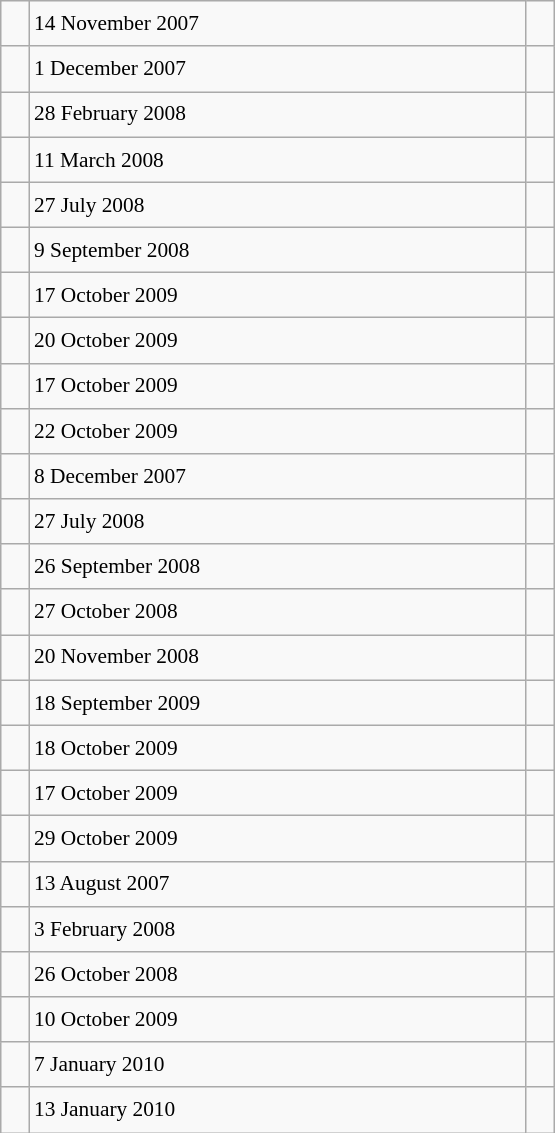<table class="wikitable" style="font-size: 89%; float: left; width: 26em; margin-right: 1em; line-height: 1.65em"!important; height: 675px;>
<tr>
<td></td>
<td>14 November 2007</td>
<td></td>
</tr>
<tr>
<td></td>
<td>1 December 2007</td>
<td></td>
</tr>
<tr>
<td></td>
<td>28 February 2008</td>
<td></td>
</tr>
<tr>
<td></td>
<td>11 March 2008</td>
<td></td>
</tr>
<tr>
<td></td>
<td>27 July 2008</td>
<td></td>
</tr>
<tr>
<td></td>
<td>9 September 2008</td>
<td></td>
</tr>
<tr>
<td></td>
<td>17 October 2009</td>
<td></td>
</tr>
<tr>
<td></td>
<td>20 October 2009</td>
<td></td>
</tr>
<tr>
<td></td>
<td>17 October 2009</td>
<td></td>
</tr>
<tr>
<td></td>
<td>22 October 2009</td>
<td></td>
</tr>
<tr>
<td></td>
<td>8 December 2007</td>
<td></td>
</tr>
<tr>
<td></td>
<td>27 July 2008</td>
<td></td>
</tr>
<tr>
<td></td>
<td>26 September 2008</td>
<td></td>
</tr>
<tr>
<td></td>
<td>27 October 2008</td>
<td></td>
</tr>
<tr>
<td></td>
<td>20 November 2008</td>
<td></td>
</tr>
<tr>
<td></td>
<td>18 September 2009</td>
<td></td>
</tr>
<tr>
<td></td>
<td>18 October 2009</td>
<td></td>
</tr>
<tr>
<td></td>
<td>17 October 2009</td>
<td></td>
</tr>
<tr>
<td></td>
<td>29 October 2009</td>
<td></td>
</tr>
<tr>
<td></td>
<td>13 August 2007</td>
<td></td>
</tr>
<tr>
<td></td>
<td>3 February 2008</td>
<td></td>
</tr>
<tr>
<td></td>
<td>26 October 2008</td>
<td></td>
</tr>
<tr>
<td></td>
<td>10 October 2009</td>
<td></td>
</tr>
<tr>
<td></td>
<td>7 January 2010</td>
<td></td>
</tr>
<tr>
<td></td>
<td>13 January 2010</td>
<td></td>
</tr>
</table>
